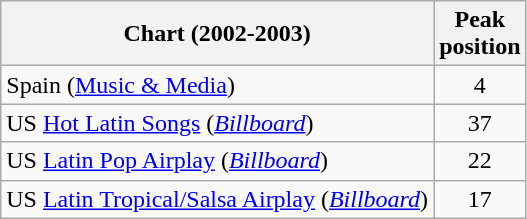<table class="wikitable sortable">
<tr>
<th align="center">Chart (2002-2003)</th>
<th align="center">Peak<br>position</th>
</tr>
<tr>
<td>Spain (<a href='#'>Music & Media</a>)</td>
<td align="center">4</td>
</tr>
<tr>
<td align="left">US <a href='#'>Hot Latin Songs</a> (<a href='#'><em>Billboard</em></a>)</td>
<td align="center">37</td>
</tr>
<tr>
<td align="left">US <a href='#'>Latin Pop Airplay</a> (<a href='#'><em>Billboard</em></a>)</td>
<td align="center">22</td>
</tr>
<tr>
<td align="left">US <a href='#'>Latin Tropical/Salsa Airplay</a> (<a href='#'><em>Billboard</em></a>)</td>
<td align="center">17</td>
</tr>
</table>
